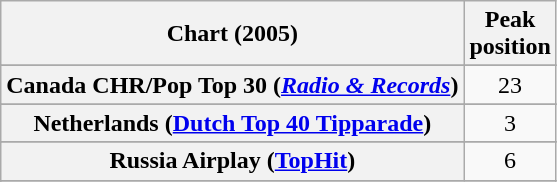<table class="wikitable sortable plainrowheaders" style="text-align:center">
<tr>
<th scope="col">Chart (2005)</th>
<th scope="col">Peak<br>position</th>
</tr>
<tr>
</tr>
<tr>
</tr>
<tr>
</tr>
<tr>
</tr>
<tr>
</tr>
<tr>
<th scope="row">Canada CHR/Pop Top 30 (<em><a href='#'>Radio & Records</a></em>)</th>
<td>23</td>
</tr>
<tr>
</tr>
<tr>
</tr>
<tr>
</tr>
<tr>
</tr>
<tr>
</tr>
<tr>
</tr>
<tr>
<th scope="row">Netherlands (<a href='#'>Dutch Top 40 Tipparade</a>)</th>
<td align="center">3</td>
</tr>
<tr>
</tr>
<tr>
</tr>
<tr>
<th scope="row">Russia Airplay (<a href='#'>TopHit</a>)</th>
<td>6</td>
</tr>
<tr>
</tr>
<tr>
</tr>
<tr>
</tr>
<tr>
</tr>
<tr>
</tr>
<tr>
</tr>
<tr>
</tr>
</table>
